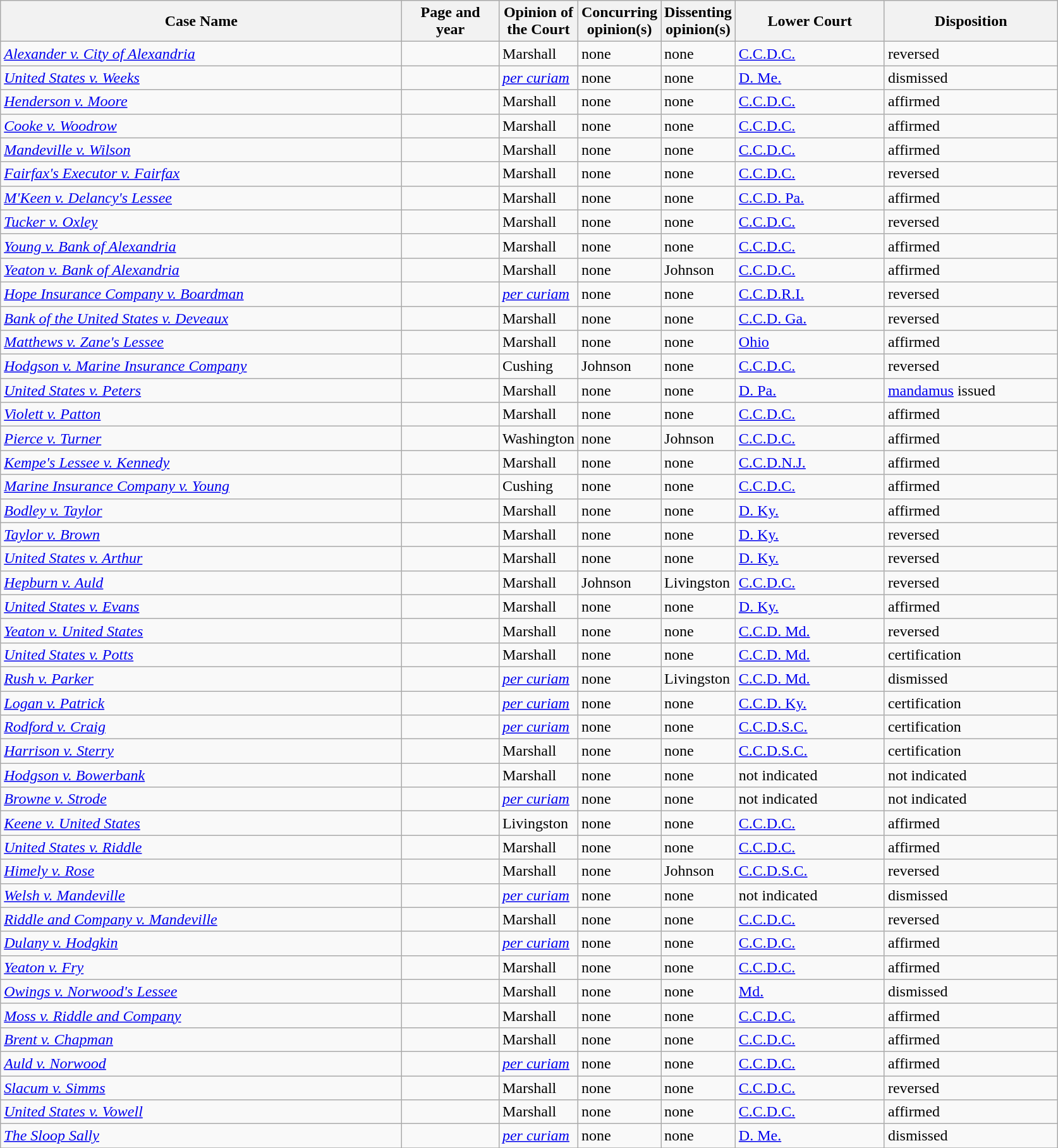<table class="wikitable sortable">
<tr>
<th scope="col" style="width: 416px;">Case Name</th>
<th scope="col" style="width: 95px;">Page and year</th>
<th scope="col" style="width: 10px;">Opinion of the Court</th>
<th scope="col" style="width: 10px;">Concurring opinion(s)</th>
<th scope="col" style="width: 10px;">Dissenting opinion(s)</th>
<th scope="col" style="width: 150px;">Lower Court</th>
<th scope="col" style="width: 175px;">Disposition</th>
</tr>
<tr>
<td><em><a href='#'>Alexander v. City of Alexandria</a></em></td>
<td align="right"></td>
<td>Marshall</td>
<td>none</td>
<td>none</td>
<td><a href='#'>C.C.D.C.</a></td>
<td>reversed</td>
</tr>
<tr>
<td><em><a href='#'>United States v. Weeks</a></em></td>
<td align="right"></td>
<td><em><a href='#'>per curiam</a></em></td>
<td>none</td>
<td>none</td>
<td><a href='#'>D. Me.</a></td>
<td>dismissed</td>
</tr>
<tr>
<td><em><a href='#'>Henderson v. Moore</a></em></td>
<td align="right"></td>
<td>Marshall</td>
<td>none</td>
<td>none</td>
<td><a href='#'>C.C.D.C.</a></td>
<td>affirmed</td>
</tr>
<tr>
<td><em><a href='#'>Cooke v. Woodrow</a></em></td>
<td align="right"></td>
<td>Marshall</td>
<td>none</td>
<td>none</td>
<td><a href='#'>C.C.D.C.</a></td>
<td>affirmed</td>
</tr>
<tr>
<td><em><a href='#'>Mandeville v. Wilson</a></em></td>
<td align="right"></td>
<td>Marshall</td>
<td>none</td>
<td>none</td>
<td><a href='#'>C.C.D.C.</a></td>
<td>affirmed</td>
</tr>
<tr>
<td><em><a href='#'>Fairfax's Executor v. Fairfax</a></em></td>
<td align="right"></td>
<td>Marshall</td>
<td>none</td>
<td>none</td>
<td><a href='#'>C.C.D.C.</a></td>
<td>reversed</td>
</tr>
<tr>
<td><em><a href='#'>M'Keen v. Delancy's Lessee</a></em></td>
<td align="right"></td>
<td>Marshall</td>
<td>none</td>
<td>none</td>
<td><a href='#'>C.C.D. Pa.</a></td>
<td>affirmed</td>
</tr>
<tr>
<td><em><a href='#'>Tucker v. Oxley</a></em></td>
<td align="right"></td>
<td>Marshall</td>
<td>none</td>
<td>none</td>
<td><a href='#'>C.C.D.C.</a></td>
<td>reversed</td>
</tr>
<tr>
<td><em><a href='#'>Young v. Bank of Alexandria</a></em></td>
<td align="right"></td>
<td>Marshall</td>
<td>none</td>
<td>none</td>
<td><a href='#'>C.C.D.C.</a></td>
<td>affirmed</td>
</tr>
<tr>
<td><em><a href='#'>Yeaton v. Bank of Alexandria</a></em></td>
<td align="right"></td>
<td>Marshall</td>
<td>none</td>
<td>Johnson</td>
<td><a href='#'>C.C.D.C.</a></td>
<td>affirmed</td>
</tr>
<tr>
<td><em><a href='#'>Hope Insurance Company v. Boardman</a></em></td>
<td align="right"></td>
<td><em><a href='#'>per curiam</a></em></td>
<td>none</td>
<td>none</td>
<td><a href='#'>C.C.D.R.I.</a></td>
<td>reversed</td>
</tr>
<tr>
<td><em><a href='#'>Bank of the United States v. Deveaux</a></em></td>
<td align="right"></td>
<td>Marshall</td>
<td>none</td>
<td>none</td>
<td><a href='#'>C.C.D. Ga.</a></td>
<td>reversed</td>
</tr>
<tr>
<td><em><a href='#'>Matthews v. Zane's Lessee</a></em></td>
<td align="right"></td>
<td>Marshall</td>
<td>none</td>
<td>none</td>
<td><a href='#'>Ohio</a></td>
<td>affirmed</td>
</tr>
<tr>
<td><em><a href='#'>Hodgson v. Marine Insurance Company</a></em></td>
<td align="right"></td>
<td>Cushing</td>
<td>Johnson</td>
<td>none</td>
<td><a href='#'>C.C.D.C.</a></td>
<td>reversed</td>
</tr>
<tr>
<td><em><a href='#'>United States v. Peters</a></em></td>
<td align="right"></td>
<td>Marshall</td>
<td>none</td>
<td>none</td>
<td><a href='#'>D. Pa.</a></td>
<td><a href='#'>mandamus</a> issued</td>
</tr>
<tr>
<td><em><a href='#'>Violett v. Patton</a></em></td>
<td align="right"></td>
<td>Marshall</td>
<td>none</td>
<td>none</td>
<td><a href='#'>C.C.D.C.</a></td>
<td>affirmed</td>
</tr>
<tr>
<td><em><a href='#'>Pierce v. Turner</a></em></td>
<td align="right"></td>
<td>Washington</td>
<td>none</td>
<td>Johnson</td>
<td><a href='#'>C.C.D.C.</a></td>
<td>affirmed</td>
</tr>
<tr>
<td><em><a href='#'>Kempe's Lessee v. Kennedy</a></em></td>
<td align="right"></td>
<td>Marshall</td>
<td>none</td>
<td>none</td>
<td><a href='#'>C.C.D.N.J.</a></td>
<td>affirmed</td>
</tr>
<tr>
<td><em><a href='#'>Marine Insurance Company v. Young</a></em></td>
<td align="right"></td>
<td>Cushing</td>
<td>none</td>
<td>none</td>
<td><a href='#'>C.C.D.C.</a></td>
<td>affirmed</td>
</tr>
<tr>
<td><em><a href='#'>Bodley v. Taylor</a></em></td>
<td align="right"></td>
<td>Marshall</td>
<td>none</td>
<td>none</td>
<td><a href='#'>D. Ky.</a></td>
<td>affirmed</td>
</tr>
<tr>
<td><em><a href='#'>Taylor v. Brown</a></em></td>
<td align="right"></td>
<td>Marshall</td>
<td>none</td>
<td>none</td>
<td><a href='#'>D. Ky.</a></td>
<td>reversed</td>
</tr>
<tr>
<td><em><a href='#'>United States v. Arthur</a></em></td>
<td align="right"></td>
<td>Marshall</td>
<td>none</td>
<td>none</td>
<td><a href='#'>D. Ky.</a></td>
<td>reversed</td>
</tr>
<tr>
<td><em><a href='#'>Hepburn v. Auld</a></em></td>
<td align="right"></td>
<td>Marshall</td>
<td>Johnson</td>
<td>Livingston</td>
<td><a href='#'>C.C.D.C.</a></td>
<td>reversed</td>
</tr>
<tr>
<td><em><a href='#'>United States v. Evans</a></em></td>
<td align="right"></td>
<td>Marshall</td>
<td>none</td>
<td>none</td>
<td><a href='#'>D. Ky.</a></td>
<td>affirmed</td>
</tr>
<tr>
<td><em><a href='#'>Yeaton v. United States</a></em></td>
<td align="right"></td>
<td>Marshall</td>
<td>none</td>
<td>none</td>
<td><a href='#'>C.C.D. Md.</a></td>
<td>reversed</td>
</tr>
<tr>
<td><em><a href='#'>United States v. Potts</a></em></td>
<td align="right"></td>
<td>Marshall</td>
<td>none</td>
<td>none</td>
<td><a href='#'>C.C.D. Md.</a></td>
<td>certification</td>
</tr>
<tr>
<td><em><a href='#'>Rush v. Parker</a></em></td>
<td align="right"></td>
<td><em><a href='#'>per curiam</a></em></td>
<td>none</td>
<td>Livingston</td>
<td><a href='#'>C.C.D. Md.</a></td>
<td>dismissed</td>
</tr>
<tr>
<td><em><a href='#'>Logan v. Patrick</a></em></td>
<td align="right"></td>
<td><em><a href='#'>per curiam</a></em></td>
<td>none</td>
<td>none</td>
<td><a href='#'>C.C.D. Ky.</a></td>
<td>certification</td>
</tr>
<tr>
<td><em><a href='#'>Rodford v. Craig</a></em></td>
<td align="right"></td>
<td><em><a href='#'>per curiam</a></em></td>
<td>none</td>
<td>none</td>
<td><a href='#'>C.C.D.S.C.</a></td>
<td>certification</td>
</tr>
<tr>
<td><em><a href='#'>Harrison v. Sterry</a></em></td>
<td align="right"></td>
<td>Marshall</td>
<td>none</td>
<td>none</td>
<td><a href='#'>C.C.D.S.C.</a></td>
<td>certification</td>
</tr>
<tr>
<td><em><a href='#'>Hodgson v. Bowerbank</a></em></td>
<td align="right"></td>
<td>Marshall</td>
<td>none</td>
<td>none</td>
<td>not indicated</td>
<td>not indicated</td>
</tr>
<tr>
<td><em><a href='#'>Browne v. Strode</a></em></td>
<td align="right"></td>
<td><em><a href='#'>per curiam</a></em></td>
<td>none</td>
<td>none</td>
<td>not indicated</td>
<td>not indicated</td>
</tr>
<tr>
<td><em><a href='#'>Keene v. United States</a></em></td>
<td align="right"></td>
<td>Livingston</td>
<td>none</td>
<td>none</td>
<td><a href='#'>C.C.D.C.</a></td>
<td>affirmed</td>
</tr>
<tr>
<td><em><a href='#'>United States v. Riddle</a></em></td>
<td align="right"></td>
<td>Marshall</td>
<td>none</td>
<td>none</td>
<td><a href='#'>C.C.D.C.</a></td>
<td>affirmed</td>
</tr>
<tr>
<td><em><a href='#'>Himely v. Rose</a></em></td>
<td align="right"></td>
<td>Marshall</td>
<td>none</td>
<td>Johnson</td>
<td><a href='#'>C.C.D.S.C.</a></td>
<td>reversed</td>
</tr>
<tr>
<td><em><a href='#'>Welsh v. Mandeville</a></em></td>
<td align="right"></td>
<td><em><a href='#'>per curiam</a></em></td>
<td>none</td>
<td>none</td>
<td>not indicated</td>
<td>dismissed</td>
</tr>
<tr>
<td><em><a href='#'>Riddle and Company v. Mandeville</a></em></td>
<td align="right"></td>
<td>Marshall</td>
<td>none</td>
<td>none</td>
<td><a href='#'>C.C.D.C.</a></td>
<td>reversed</td>
</tr>
<tr>
<td><em><a href='#'>Dulany v. Hodgkin</a></em></td>
<td align="right"></td>
<td><em><a href='#'>per curiam</a></em></td>
<td>none</td>
<td>none</td>
<td><a href='#'>C.C.D.C.</a></td>
<td>affirmed</td>
</tr>
<tr>
<td><em><a href='#'>Yeaton v. Fry</a></em></td>
<td align="right"></td>
<td>Marshall</td>
<td>none</td>
<td>none</td>
<td><a href='#'>C.C.D.C.</a></td>
<td>affirmed</td>
</tr>
<tr>
<td><em><a href='#'>Owings v. Norwood's Lessee</a></em></td>
<td align="right"></td>
<td>Marshall</td>
<td>none</td>
<td>none</td>
<td><a href='#'>Md.</a></td>
<td>dismissed</td>
</tr>
<tr>
<td><em><a href='#'>Moss v. Riddle and Company</a></em></td>
<td align="right"></td>
<td>Marshall</td>
<td>none</td>
<td>none</td>
<td><a href='#'>C.C.D.C.</a></td>
<td>affirmed</td>
</tr>
<tr>
<td><em><a href='#'>Brent v. Chapman</a></em></td>
<td align="right"></td>
<td>Marshall</td>
<td>none</td>
<td>none</td>
<td><a href='#'>C.C.D.C.</a></td>
<td>affirmed</td>
</tr>
<tr>
<td><em><a href='#'>Auld v. Norwood</a></em></td>
<td align="right"></td>
<td><em><a href='#'>per curiam</a></em></td>
<td>none</td>
<td>none</td>
<td><a href='#'>C.C.D.C.</a></td>
<td>affirmed</td>
</tr>
<tr>
<td><em><a href='#'>Slacum v. Simms</a></em></td>
<td align="right"></td>
<td>Marshall</td>
<td>none</td>
<td>none</td>
<td><a href='#'>C.C.D.C.</a></td>
<td>reversed</td>
</tr>
<tr>
<td><em><a href='#'>United States v. Vowell</a></em></td>
<td align="right"></td>
<td>Marshall</td>
<td>none</td>
<td>none</td>
<td><a href='#'>C.C.D.C.</a></td>
<td>affirmed</td>
</tr>
<tr>
<td><em><a href='#'>The Sloop Sally</a></em></td>
<td align="right"></td>
<td><em><a href='#'>per curiam</a></em></td>
<td>none</td>
<td>none</td>
<td><a href='#'>D. Me.</a></td>
<td>dismissed</td>
</tr>
<tr>
</tr>
</table>
